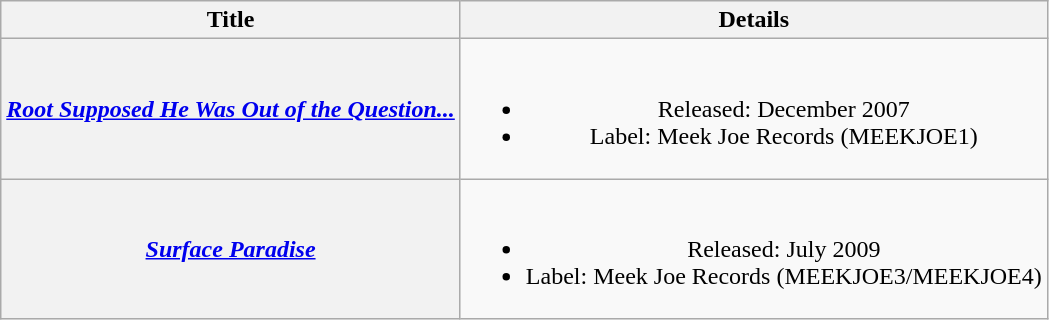<table class="wikitable plainrowheaders" style="text-align:center;" border="1">
<tr>
<th>Title</th>
<th>Details</th>
</tr>
<tr>
<th scope="row"><em><a href='#'>Root Supposed He Was Out of the Question...</a></em></th>
<td><br><ul><li>Released: December 2007</li><li>Label: Meek Joe Records (MEEKJOE1)</li></ul></td>
</tr>
<tr>
<th scope="row"><em><a href='#'>Surface Paradise</a></em></th>
<td><br><ul><li>Released: July 2009</li><li>Label: Meek Joe Records (MEEKJOE3/MEEKJOE4)</li></ul></td>
</tr>
</table>
